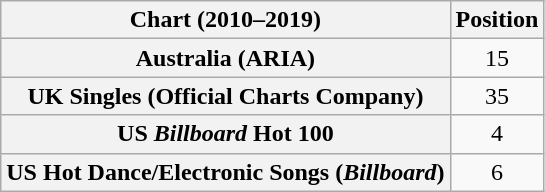<table class="wikitable sortable plainrowheaders" style="text-align:center">
<tr>
<th scope="col">Chart (2010–2019)</th>
<th scope="col">Position</th>
</tr>
<tr>
<th scope="row">Australia (ARIA)</th>
<td>15</td>
</tr>
<tr>
<th scope="row">UK Singles (Official Charts Company)</th>
<td>35</td>
</tr>
<tr>
<th scope="row">US <em>Billboard</em> Hot 100</th>
<td>4</td>
</tr>
<tr>
<th scope="row">US Hot Dance/Electronic Songs (<em>Billboard</em>)</th>
<td>6</td>
</tr>
</table>
